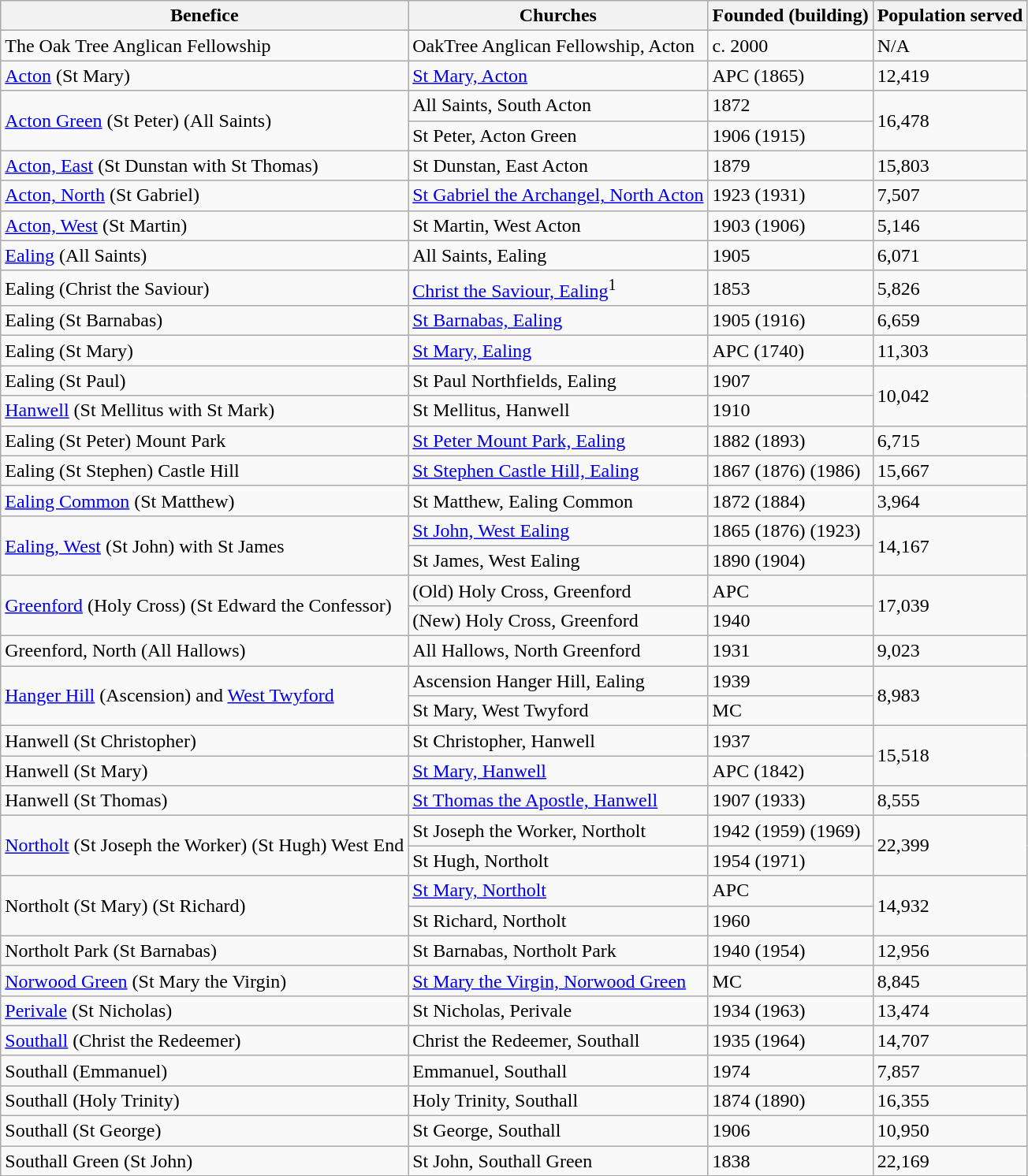<table class="wikitable">
<tr>
<th>Benefice</th>
<th>Churches</th>
<th>Founded (building)</th>
<th>Population served</th>
</tr>
<tr>
<td>The Oak Tree Anglican Fellowship</td>
<td>OakTree Anglican Fellowship, Acton</td>
<td>c. 2000</td>
<td>N/A</td>
</tr>
<tr>
<td><a href='#'>Acton</a> (St Mary)</td>
<td><a href='#'>St Mary, Acton</a></td>
<td>APC (1865)</td>
<td>12,419</td>
</tr>
<tr>
<td rowspan="2"><a href='#'>Acton Green</a> (St Peter) (All Saints)</td>
<td>All Saints, South Acton</td>
<td>1872</td>
<td rowspan="2">16,478</td>
</tr>
<tr>
<td>St Peter, Acton Green</td>
<td>1906 (1915)</td>
</tr>
<tr>
<td><a href='#'>Acton, East</a> (St Dunstan with St Thomas)</td>
<td>St Dunstan, East Acton</td>
<td>1879</td>
<td>15,803</td>
</tr>
<tr>
<td><a href='#'>Acton, North</a> (St Gabriel)</td>
<td><a href='#'>St Gabriel the Archangel, North Acton</a></td>
<td>1923 (1931)</td>
<td>7,507</td>
</tr>
<tr>
<td><a href='#'>Acton, West</a> (St Martin)</td>
<td>St Martin, West Acton</td>
<td>1903 (1906)</td>
<td>5,146</td>
</tr>
<tr>
<td><a href='#'>Ealing</a> (All Saints)</td>
<td>All Saints, Ealing</td>
<td>1905</td>
<td>6,071</td>
</tr>
<tr>
<td>Ealing (Christ the Saviour)</td>
<td><a href='#'>Christ the Saviour, Ealing</a><sup>1</sup></td>
<td>1853</td>
<td>5,826</td>
</tr>
<tr>
<td>Ealing (St Barnabas)</td>
<td><a href='#'>St Barnabas, Ealing</a></td>
<td>1905 (1916)</td>
<td>6,659</td>
</tr>
<tr>
<td>Ealing (St Mary)</td>
<td><a href='#'>St Mary, Ealing</a></td>
<td>APC (1740)</td>
<td>11,303</td>
</tr>
<tr>
<td>Ealing (St Paul)</td>
<td>St Paul Northfields, Ealing</td>
<td>1907</td>
<td rowspan="2">10,042</td>
</tr>
<tr>
<td><a href='#'>Hanwell</a> (St Mellitus with St Mark)</td>
<td>St Mellitus, Hanwell</td>
<td>1910</td>
</tr>
<tr>
<td>Ealing (St Peter) Mount Park</td>
<td><a href='#'>St Peter Mount Park, Ealing</a></td>
<td>1882 (1893)</td>
<td>6,715</td>
</tr>
<tr>
<td>Ealing (St Stephen) Castle Hill</td>
<td><a href='#'>St Stephen Castle Hill, Ealing</a></td>
<td>1867 (1876) (1986)</td>
<td>15,667</td>
</tr>
<tr>
<td><a href='#'>Ealing Common</a> (St Matthew)</td>
<td>St Matthew, Ealing Common</td>
<td>1872 (1884)</td>
<td>3,964</td>
</tr>
<tr>
<td rowspan="2"><a href='#'>Ealing, West</a> (St John) with St James</td>
<td><a href='#'>St John, West Ealing</a></td>
<td>1865 (1876) (1923)</td>
<td rowspan="2">14,167</td>
</tr>
<tr>
<td>St James, West Ealing</td>
<td>1890 (1904)</td>
</tr>
<tr>
<td rowspan="2"><a href='#'>Greenford</a> (Holy Cross) (St Edward the Confessor)</td>
<td>(Old) Holy Cross, Greenford</td>
<td>APC</td>
<td rowspan="2">17,039</td>
</tr>
<tr>
<td>(New) Holy Cross, Greenford</td>
<td>1940</td>
</tr>
<tr>
<td>Greenford, North (All Hallows)</td>
<td>All Hallows, North Greenford</td>
<td>1931</td>
<td>9,023</td>
</tr>
<tr>
<td rowspan="2"><a href='#'>Hanger Hill</a> (Ascension) and <a href='#'>West Twyford</a></td>
<td>Ascension Hanger Hill, Ealing</td>
<td>1939</td>
<td rowspan="2">8,983</td>
</tr>
<tr>
<td>St Mary, West Twyford</td>
<td>MC</td>
</tr>
<tr>
<td>Hanwell (St Christopher)</td>
<td>St Christopher, Hanwell</td>
<td>1937</td>
<td rowspan="2">15,518</td>
</tr>
<tr>
<td>Hanwell (St Mary)</td>
<td><a href='#'>St Mary, Hanwell</a></td>
<td>APC (1842)</td>
</tr>
<tr>
<td>Hanwell (St Thomas)</td>
<td><a href='#'>St Thomas the Apostle, Hanwell</a></td>
<td>1907 (1933)</td>
<td>8,555</td>
</tr>
<tr>
<td rowspan="2"><a href='#'>Northolt</a> (St Joseph the Worker) (St Hugh) West End</td>
<td>St Joseph the Worker, Northolt</td>
<td>1942 (1959) (1969)</td>
<td rowspan="2">22,399</td>
</tr>
<tr>
<td>St Hugh, Northolt</td>
<td>1954 (1971)</td>
</tr>
<tr>
<td rowspan="2">Northolt (St Mary) (St Richard)</td>
<td><a href='#'>St Mary, Northolt</a></td>
<td>APC</td>
<td rowspan="2">14,932</td>
</tr>
<tr>
<td>St Richard, Northolt</td>
<td>1960</td>
</tr>
<tr>
<td>Northolt Park (St Barnabas)</td>
<td>St Barnabas, Northolt Park</td>
<td>1940 (1954)</td>
<td>12,956</td>
</tr>
<tr>
<td><a href='#'>Norwood Green</a> (St Mary the Virgin)</td>
<td><a href='#'>St Mary the Virgin, Norwood Green</a></td>
<td>MC</td>
<td>8,845</td>
</tr>
<tr>
<td><a href='#'>Perivale</a> (St Nicholas)</td>
<td>St Nicholas, Perivale</td>
<td>1934 (1963)</td>
<td>13,474</td>
</tr>
<tr>
<td><a href='#'>Southall</a> (Christ the Redeemer)</td>
<td>Christ the Redeemer, Southall</td>
<td>1935 (1964)</td>
<td>14,707</td>
</tr>
<tr>
<td>Southall (Emmanuel)</td>
<td>Emmanuel, Southall</td>
<td>1974</td>
<td>7,857</td>
</tr>
<tr>
<td>Southall (Holy Trinity)</td>
<td>Holy Trinity, Southall</td>
<td>1874 (1890)</td>
<td>16,355</td>
</tr>
<tr>
<td>Southall (St George)</td>
<td>St George, Southall</td>
<td>1906</td>
<td>10,950</td>
</tr>
<tr>
<td>Southall Green (St John)</td>
<td>St John, Southall Green</td>
<td>1838</td>
<td>22,169</td>
</tr>
</table>
